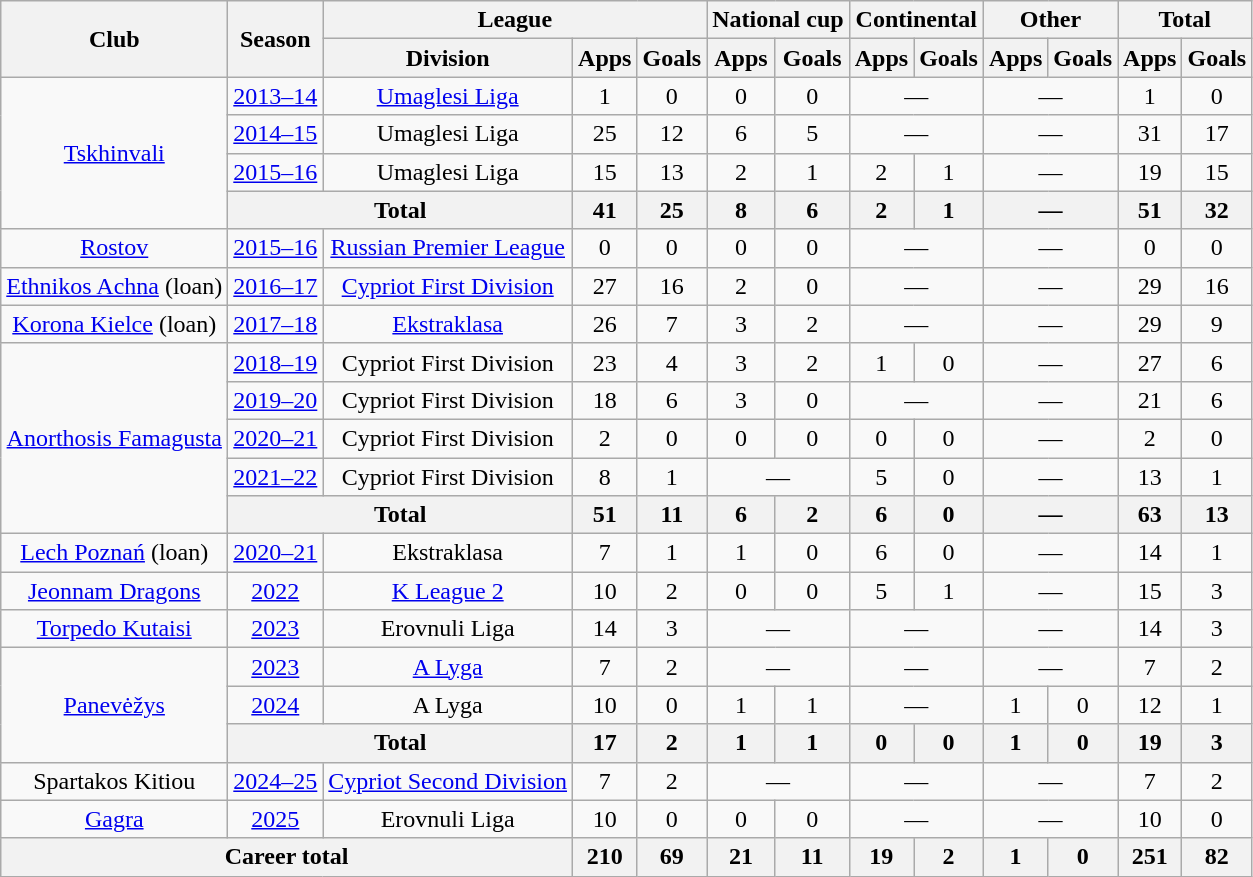<table class="wikitable" style="text-align:center">
<tr>
<th rowspan="2">Club</th>
<th rowspan="2">Season</th>
<th colspan="3">League</th>
<th colspan="2">National cup</th>
<th colspan="2">Continental</th>
<th colspan="2">Other</th>
<th colspan="2">Total</th>
</tr>
<tr>
<th>Division</th>
<th>Apps</th>
<th>Goals</th>
<th>Apps</th>
<th>Goals</th>
<th>Apps</th>
<th>Goals</th>
<th>Apps</th>
<th>Goals</th>
<th>Apps</th>
<th>Goals</th>
</tr>
<tr>
<td rowspan="4"><a href='#'>Tskhinvali</a></td>
<td><a href='#'>2013–14</a></td>
<td><a href='#'>Umaglesi Liga</a></td>
<td>1</td>
<td>0</td>
<td>0</td>
<td>0</td>
<td colspan="2">—</td>
<td colspan="2">—</td>
<td>1</td>
<td>0</td>
</tr>
<tr>
<td><a href='#'>2014–15</a></td>
<td>Umaglesi Liga</td>
<td>25</td>
<td>12</td>
<td>6</td>
<td>5</td>
<td colspan="2">—</td>
<td colspan="2">—</td>
<td>31</td>
<td>17</td>
</tr>
<tr>
<td><a href='#'>2015–16</a></td>
<td>Umaglesi Liga</td>
<td>15</td>
<td>13</td>
<td>2</td>
<td>1</td>
<td>2</td>
<td>1</td>
<td colspan="2">—</td>
<td>19</td>
<td>15</td>
</tr>
<tr>
<th colspan="2">Total</th>
<th>41</th>
<th>25</th>
<th>8</th>
<th>6</th>
<th>2</th>
<th>1</th>
<th colspan="2">—</th>
<th>51</th>
<th>32</th>
</tr>
<tr>
<td><a href='#'>Rostov</a></td>
<td><a href='#'>2015–16</a></td>
<td><a href='#'>Russian Premier League</a></td>
<td>0</td>
<td>0</td>
<td>0</td>
<td>0</td>
<td colspan="2">—</td>
<td colspan="2">—</td>
<td>0</td>
<td>0</td>
</tr>
<tr>
<td><a href='#'>Ethnikos Achna</a> (loan)</td>
<td><a href='#'>2016–17</a></td>
<td><a href='#'>Cypriot First Division</a></td>
<td>27</td>
<td>16</td>
<td>2</td>
<td>0</td>
<td colspan="2">—</td>
<td colspan="2">—</td>
<td>29</td>
<td>16</td>
</tr>
<tr>
<td><a href='#'>Korona Kielce</a> (loan)</td>
<td><a href='#'>2017–18</a></td>
<td><a href='#'>Ekstraklasa</a></td>
<td>26</td>
<td>7</td>
<td>3</td>
<td>2</td>
<td colspan="2">—</td>
<td colspan="2">—</td>
<td>29</td>
<td>9</td>
</tr>
<tr>
<td rowspan="5"><a href='#'>Anorthosis Famagusta</a></td>
<td><a href='#'>2018–19</a></td>
<td>Cypriot First Division</td>
<td>23</td>
<td>4</td>
<td>3</td>
<td>2</td>
<td>1</td>
<td>0</td>
<td colspan="2">—</td>
<td>27</td>
<td>6</td>
</tr>
<tr>
<td><a href='#'>2019–20</a></td>
<td>Cypriot First Division</td>
<td>18</td>
<td>6</td>
<td>3</td>
<td>0</td>
<td colspan="2">—</td>
<td colspan="2">—</td>
<td>21</td>
<td>6</td>
</tr>
<tr>
<td><a href='#'>2020–21</a></td>
<td>Cypriot First Division</td>
<td>2</td>
<td>0</td>
<td>0</td>
<td>0</td>
<td>0</td>
<td>0</td>
<td colspan="2">—</td>
<td>2</td>
<td>0</td>
</tr>
<tr>
<td><a href='#'>2021–22</a></td>
<td>Cypriot First Division</td>
<td>8</td>
<td>1</td>
<td colspan="2">—</td>
<td>5</td>
<td>0</td>
<td colspan="2">—</td>
<td>13</td>
<td>1</td>
</tr>
<tr>
<th colspan="2">Total</th>
<th>51</th>
<th>11</th>
<th>6</th>
<th>2</th>
<th>6</th>
<th>0</th>
<th colspan="2">—</th>
<th>63</th>
<th>13</th>
</tr>
<tr>
<td><a href='#'>Lech Poznań</a> (loan)</td>
<td><a href='#'>2020–21</a></td>
<td>Ekstraklasa</td>
<td>7</td>
<td>1</td>
<td>1</td>
<td>0</td>
<td>6</td>
<td>0</td>
<td colspan="2">—</td>
<td>14</td>
<td>1</td>
</tr>
<tr>
<td><a href='#'>Jeonnam Dragons</a></td>
<td><a href='#'>2022</a></td>
<td><a href='#'>K League 2</a></td>
<td>10</td>
<td>2</td>
<td>0</td>
<td>0</td>
<td>5</td>
<td>1</td>
<td colspan="2">—</td>
<td>15</td>
<td>3</td>
</tr>
<tr>
<td><a href='#'>Torpedo Kutaisi</a></td>
<td><a href='#'>2023</a></td>
<td>Erovnuli Liga</td>
<td>14</td>
<td>3</td>
<td colspan="2">—</td>
<td colspan="2">—</td>
<td colspan="2">—</td>
<td>14</td>
<td>3</td>
</tr>
<tr>
<td rowspan="3"><a href='#'>Panevėžys</a></td>
<td><a href='#'>2023</a></td>
<td><a href='#'>A Lyga</a></td>
<td>7</td>
<td>2</td>
<td colspan="2">—</td>
<td colspan="2">—</td>
<td colspan="2">—</td>
<td>7</td>
<td>2</td>
</tr>
<tr>
<td><a href='#'>2024</a></td>
<td>A Lyga</td>
<td>10</td>
<td>0</td>
<td>1</td>
<td>1</td>
<td colspan="2">—</td>
<td>1</td>
<td>0</td>
<td>12</td>
<td>1</td>
</tr>
<tr>
<th colspan="2">Total</th>
<th>17</th>
<th>2</th>
<th>1</th>
<th>1</th>
<th>0</th>
<th>0</th>
<th>1</th>
<th>0</th>
<th>19</th>
<th>3</th>
</tr>
<tr>
<td>Spartakos Kitiou</td>
<td><a href='#'>2024–25</a></td>
<td><a href='#'>Cypriot Second Division</a></td>
<td>7</td>
<td>2</td>
<td colspan="2">—</td>
<td colspan="2">—</td>
<td colspan="2">—</td>
<td>7</td>
<td>2</td>
</tr>
<tr>
<td><a href='#'>Gagra</a></td>
<td><a href='#'>2025</a></td>
<td>Erovnuli Liga</td>
<td>10</td>
<td>0</td>
<td>0</td>
<td>0</td>
<td colspan="2">—</td>
<td colspan="2">—</td>
<td>10</td>
<td>0</td>
</tr>
<tr>
<th colspan="3">Career total</th>
<th>210</th>
<th>69</th>
<th>21</th>
<th>11</th>
<th>19</th>
<th>2</th>
<th>1</th>
<th>0</th>
<th>251</th>
<th>82</th>
</tr>
</table>
